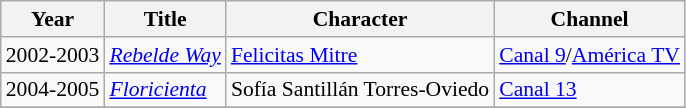<table class="wikitable" style="font-size: 90%;">
<tr>
<th>Year</th>
<th>Title</th>
<th>Character</th>
<th>Channel</th>
</tr>
<tr>
<td>2002-2003</td>
<td><em><a href='#'>Rebelde Way</a></em></td>
<td><a href='#'>Felicitas Mitre</a></td>
<td><a href='#'>Canal 9</a>/<a href='#'>América TV</a></td>
</tr>
<tr>
<td>2004-2005</td>
<td><em><a href='#'>Floricienta</a></em></td>
<td>Sofía Santillán Torres-Oviedo</td>
<td><a href='#'>Canal 13</a></td>
</tr>
<tr>
</tr>
</table>
